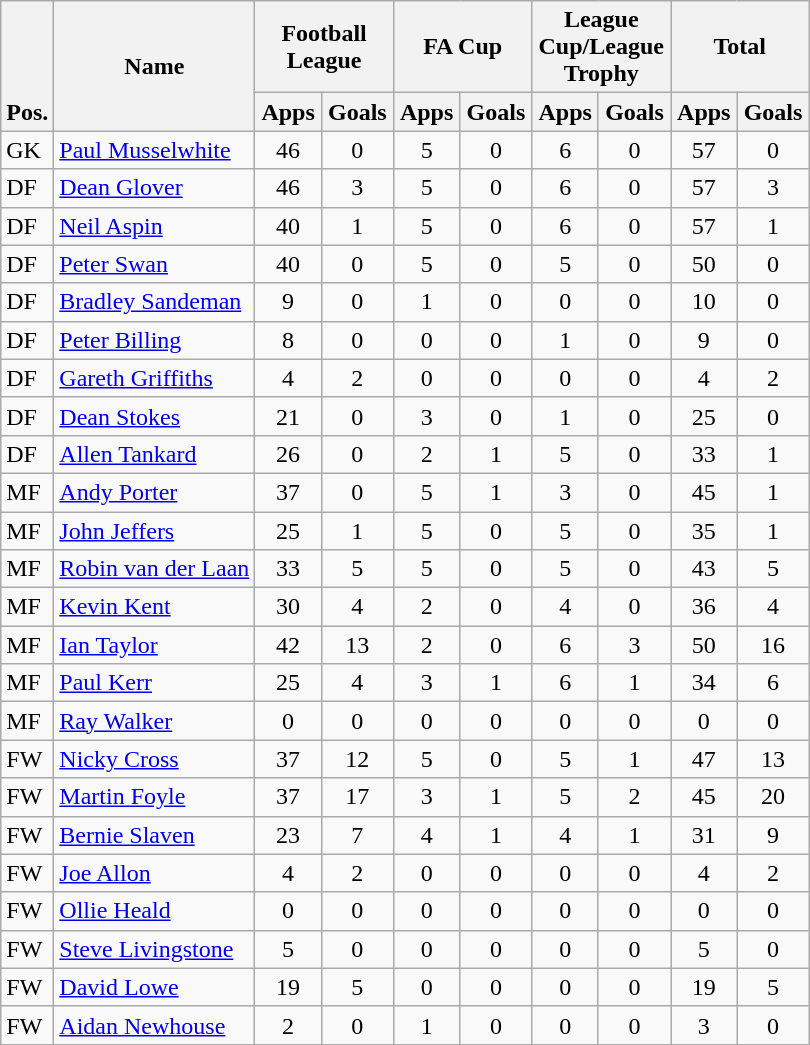<table class="wikitable" style="text-align:center">
<tr>
<th rowspan="2" style="vertical-align:bottom;">Pos.</th>
<th rowspan="2">Name</th>
<th colspan="2" style="width:85px;">Football League</th>
<th colspan="2" style="width:85px;">FA Cup</th>
<th colspan="2" style="width:85px;">League Cup/League Trophy</th>
<th colspan="2" style="width:85px;">Total</th>
</tr>
<tr>
<th>Apps</th>
<th>Goals</th>
<th>Apps</th>
<th>Goals</th>
<th>Apps</th>
<th>Goals</th>
<th>Apps</th>
<th>Goals</th>
</tr>
<tr>
<td align="left">GK</td>
<td align="left"> <a href='#'>Paul Musselwhite</a></td>
<td>46</td>
<td>0</td>
<td>5</td>
<td>0</td>
<td>6</td>
<td>0</td>
<td>57</td>
<td>0</td>
</tr>
<tr>
<td align="left">DF</td>
<td align="left"> <a href='#'>Dean Glover</a></td>
<td>46</td>
<td>3</td>
<td>5</td>
<td>0</td>
<td>6</td>
<td>0</td>
<td>57</td>
<td>3</td>
</tr>
<tr>
<td align="left">DF</td>
<td align="left"> <a href='#'>Neil Aspin</a></td>
<td>40</td>
<td>1</td>
<td>5</td>
<td>0</td>
<td>6</td>
<td>0</td>
<td>57</td>
<td>1</td>
</tr>
<tr>
<td align="left">DF</td>
<td align="left"> <a href='#'>Peter Swan</a></td>
<td>40</td>
<td>0</td>
<td>5</td>
<td>0</td>
<td>5</td>
<td>0</td>
<td>50</td>
<td>0</td>
</tr>
<tr>
<td align="left">DF</td>
<td align="left"> <a href='#'>Bradley Sandeman</a></td>
<td>9</td>
<td>0</td>
<td>1</td>
<td>0</td>
<td>0</td>
<td>0</td>
<td>10</td>
<td>0</td>
</tr>
<tr>
<td align="left">DF</td>
<td align="left"> <a href='#'>Peter Billing</a></td>
<td>8</td>
<td>0</td>
<td>0</td>
<td>0</td>
<td>1</td>
<td>0</td>
<td>9</td>
<td>0</td>
</tr>
<tr>
<td align="left">DF</td>
<td align="left"> <a href='#'>Gareth Griffiths</a></td>
<td>4</td>
<td>2</td>
<td>0</td>
<td>0</td>
<td>0</td>
<td>0</td>
<td>4</td>
<td>2</td>
</tr>
<tr>
<td align="left">DF</td>
<td align="left"> <a href='#'>Dean Stokes</a></td>
<td>21</td>
<td>0</td>
<td>3</td>
<td>0</td>
<td>1</td>
<td>0</td>
<td>25</td>
<td>0</td>
</tr>
<tr>
<td align="left">DF</td>
<td align="left"> <a href='#'>Allen Tankard</a></td>
<td>26</td>
<td>0</td>
<td>2</td>
<td>1</td>
<td>5</td>
<td>0</td>
<td>33</td>
<td>1</td>
</tr>
<tr>
<td align="left">MF</td>
<td align="left"> <a href='#'>Andy Porter</a></td>
<td>37</td>
<td>0</td>
<td>5</td>
<td>1</td>
<td>3</td>
<td>0</td>
<td>45</td>
<td>1</td>
</tr>
<tr>
<td align="left">MF</td>
<td align="left"> <a href='#'>John Jeffers</a></td>
<td>25</td>
<td>1</td>
<td>5</td>
<td>0</td>
<td>5</td>
<td>0</td>
<td>35</td>
<td>1</td>
</tr>
<tr>
<td align="left">MF</td>
<td align="left"> <a href='#'>Robin van der Laan</a></td>
<td>33</td>
<td>5</td>
<td>5</td>
<td>0</td>
<td>5</td>
<td>0</td>
<td>43</td>
<td>5</td>
</tr>
<tr>
<td align="left">MF</td>
<td align="left"> <a href='#'>Kevin Kent</a></td>
<td>30</td>
<td>4</td>
<td>2</td>
<td>0</td>
<td>4</td>
<td>0</td>
<td>36</td>
<td>4</td>
</tr>
<tr>
<td align="left">MF</td>
<td align="left"> <a href='#'>Ian Taylor</a></td>
<td>42</td>
<td>13</td>
<td>2</td>
<td>0</td>
<td>6</td>
<td>3</td>
<td>50</td>
<td>16</td>
</tr>
<tr>
<td align="left">MF</td>
<td align="left"> <a href='#'>Paul Kerr</a></td>
<td>25</td>
<td>4</td>
<td>3</td>
<td>1</td>
<td>6</td>
<td>1</td>
<td>34</td>
<td>6</td>
</tr>
<tr>
<td align="left">MF</td>
<td align="left"> <a href='#'>Ray Walker</a></td>
<td>0</td>
<td>0</td>
<td>0</td>
<td>0</td>
<td>0</td>
<td>0</td>
<td>0</td>
<td>0</td>
</tr>
<tr>
<td align="left">FW</td>
<td align="left"> <a href='#'>Nicky Cross</a></td>
<td>37</td>
<td>12</td>
<td>5</td>
<td>0</td>
<td>5</td>
<td>1</td>
<td>47</td>
<td>13</td>
</tr>
<tr>
<td align="left">FW</td>
<td align="left"> <a href='#'>Martin Foyle</a></td>
<td>37</td>
<td>17</td>
<td>3</td>
<td>1</td>
<td>5</td>
<td>2</td>
<td>45</td>
<td>20</td>
</tr>
<tr>
<td align="left">FW</td>
<td align="left"> <a href='#'>Bernie Slaven</a></td>
<td>23</td>
<td>7</td>
<td>4</td>
<td>1</td>
<td>4</td>
<td>1</td>
<td>31</td>
<td>9</td>
</tr>
<tr>
<td align="left">FW</td>
<td align="left"> <a href='#'>Joe Allon</a></td>
<td>4</td>
<td>2</td>
<td>0</td>
<td>0</td>
<td>0</td>
<td>0</td>
<td>4</td>
<td>2</td>
</tr>
<tr>
<td align="left">FW</td>
<td align="left"> <a href='#'>Ollie Heald</a></td>
<td>0</td>
<td>0</td>
<td>0</td>
<td>0</td>
<td>0</td>
<td>0</td>
<td>0</td>
<td>0</td>
</tr>
<tr>
<td align="left">FW</td>
<td align="left"> <a href='#'>Steve Livingstone</a></td>
<td>5</td>
<td>0</td>
<td>0</td>
<td>0</td>
<td>0</td>
<td>0</td>
<td>5</td>
<td>0</td>
</tr>
<tr>
<td align="left">FW</td>
<td align="left"> <a href='#'>David Lowe</a></td>
<td>19</td>
<td>5</td>
<td>0</td>
<td>0</td>
<td>0</td>
<td>0</td>
<td>19</td>
<td>5</td>
</tr>
<tr>
<td align="left">FW</td>
<td align="left"> <a href='#'>Aidan Newhouse</a></td>
<td>2</td>
<td>0</td>
<td>1</td>
<td>0</td>
<td>0</td>
<td>0</td>
<td>3</td>
<td>0</td>
</tr>
</table>
